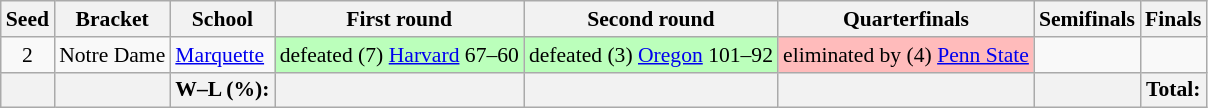<table class="wikitable" style="white-space:nowrap; font-size:90%;">
<tr>
<th>Seed</th>
<th>Bracket</th>
<th>School</th>
<th>First round</th>
<th>Second round</th>
<th>Quarterfinals</th>
<th>Semifinals</th>
<th>Finals</th>
</tr>
<tr>
<td align=center>2</td>
<td>Notre Dame</td>
<td><a href='#'>Marquette</a></td>
<td style="background:#bfb;">defeated (7) <a href='#'>Harvard</a> 67–60</td>
<td style="background:#bfb;">defeated (3) <a href='#'>Oregon</a> 101–92</td>
<td style="background:#fbb;">eliminated by (4) <a href='#'>Penn State</a></td>
<td></td>
<td></td>
</tr>
<tr>
<th></th>
<th></th>
<th>W–L (%):</th>
<th></th>
<th></th>
<th></th>
<th></th>
<th> Total: </th>
</tr>
</table>
